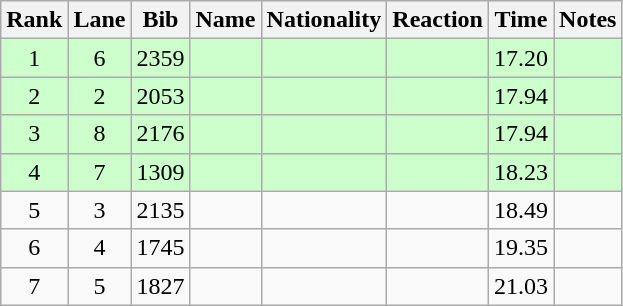<table class="wikitable sortable" style="text-align:center">
<tr>
<th>Rank</th>
<th>Lane</th>
<th>Bib</th>
<th>Name</th>
<th>Nationality</th>
<th>Reaction</th>
<th>Time</th>
<th>Notes</th>
</tr>
<tr bgcolor=ccffcc>
<td>1</td>
<td>6</td>
<td>2359</td>
<td align=left></td>
<td align=left></td>
<td></td>
<td>17.20</td>
<td><strong></strong></td>
</tr>
<tr bgcolor=ccffcc>
<td>2</td>
<td>2</td>
<td>2053</td>
<td align=left></td>
<td align=left></td>
<td></td>
<td>17.94</td>
<td><strong></strong></td>
</tr>
<tr bgcolor=ccffcc>
<td>3</td>
<td>8</td>
<td>2176</td>
<td align=left></td>
<td align=left></td>
<td></td>
<td>17.94</td>
<td><strong></strong></td>
</tr>
<tr bgcolor=ccffcc>
<td>4</td>
<td>7</td>
<td>1309</td>
<td align=left></td>
<td align=left></td>
<td></td>
<td>18.23</td>
<td><strong></strong></td>
</tr>
<tr>
<td>5</td>
<td>3</td>
<td>2135</td>
<td align=left></td>
<td align=left></td>
<td></td>
<td>18.49</td>
<td></td>
</tr>
<tr>
<td>6</td>
<td>4</td>
<td>1745</td>
<td align=left></td>
<td align=left></td>
<td></td>
<td>19.35</td>
<td></td>
</tr>
<tr>
<td>7</td>
<td>5</td>
<td>1827</td>
<td align=left></td>
<td align=left></td>
<td></td>
<td>21.03</td>
<td></td>
</tr>
</table>
